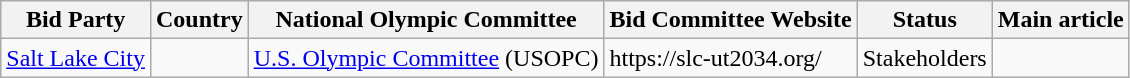<table class="wikitable plainrowheaders" style="text-align: left;">
<tr>
<th scope="col">Bid Party</th>
<th scope="col">Country</th>
<th scope="col">National Olympic Committee<br></th>
<th scope="col">Bid Committee Website</th>
<th scope="col">Status</th>
<th scope="col">Main article</th>
</tr>
<tr>
<td><a href='#'>Salt Lake City</a></td>
<td></td>
<td><a href='#'>U.S. Olympic Committee</a> (USOPC)</td>
<td>https://slc-ut2034.org/</td>
<td>Stakeholders</td>
<td></td>
</tr>
</table>
